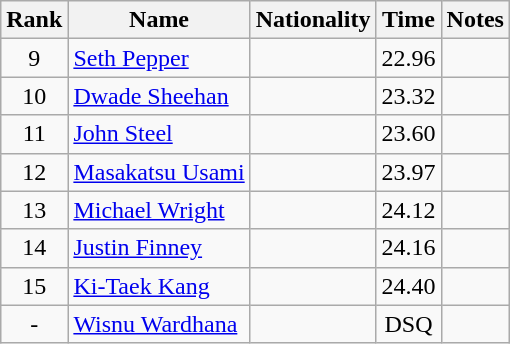<table class="wikitable sortable" style="text-align:center">
<tr>
<th>Rank</th>
<th>Name</th>
<th>Nationality</th>
<th>Time</th>
<th>Notes</th>
</tr>
<tr>
<td>9</td>
<td align=left><a href='#'>Seth Pepper</a></td>
<td align=left></td>
<td>22.96</td>
<td></td>
</tr>
<tr>
<td>10</td>
<td align=left><a href='#'>Dwade Sheehan</a></td>
<td align=left></td>
<td>23.32</td>
<td></td>
</tr>
<tr>
<td>11</td>
<td align=left><a href='#'>John Steel</a></td>
<td align=left></td>
<td>23.60</td>
<td></td>
</tr>
<tr>
<td>12</td>
<td align=left><a href='#'>Masakatsu Usami</a></td>
<td align=left></td>
<td>23.97</td>
<td></td>
</tr>
<tr>
<td>13</td>
<td align=left><a href='#'>Michael Wright</a></td>
<td align=left></td>
<td>24.12</td>
<td></td>
</tr>
<tr>
<td>14</td>
<td align=left><a href='#'>Justin Finney</a></td>
<td align=left></td>
<td>24.16</td>
<td></td>
</tr>
<tr>
<td>15</td>
<td align=left><a href='#'>Ki-Taek Kang</a></td>
<td align=left></td>
<td>24.40</td>
<td></td>
</tr>
<tr>
<td>-</td>
<td align=left><a href='#'>Wisnu Wardhana</a></td>
<td align=left></td>
<td>DSQ</td>
<td></td>
</tr>
</table>
